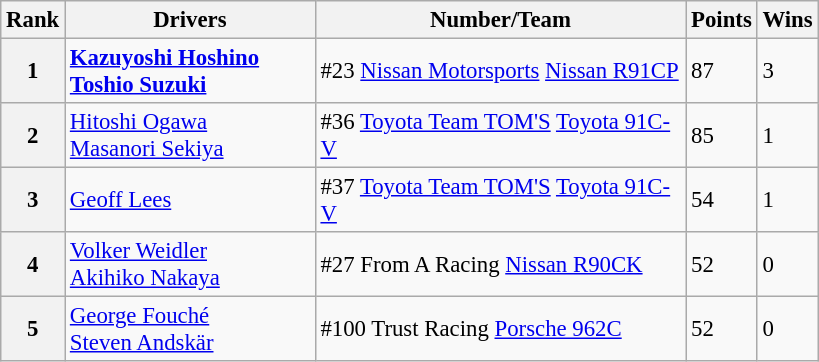<table class="wikitable" style="font-size: 95%;">
<tr>
<th>Rank</th>
<th width=160>Drivers</th>
<th width=240>Number/Team</th>
<th>Points</th>
<th>Wins</th>
</tr>
<tr>
<th>1</th>
<td> <strong><a href='#'>Kazuyoshi Hoshino</a></strong><br> <strong><a href='#'>Toshio Suzuki</a></strong></td>
<td>#23 <a href='#'>Nissan Motorsports</a> <a href='#'>Nissan R91CP</a></td>
<td>87</td>
<td>3</td>
</tr>
<tr>
<th>2</th>
<td> <a href='#'>Hitoshi Ogawa</a><br> <a href='#'>Masanori Sekiya</a></td>
<td>#36 <a href='#'>Toyota Team TOM'S</a> <a href='#'>Toyota 91C-V</a></td>
<td>85</td>
<td>1</td>
</tr>
<tr>
<th>3</th>
<td> <a href='#'>Geoff Lees</a></td>
<td>#37 <a href='#'>Toyota Team TOM'S</a> <a href='#'>Toyota 91C-V</a></td>
<td>54</td>
<td>1</td>
</tr>
<tr>
<th>4</th>
<td> <a href='#'>Volker Weidler</a><br> <a href='#'>Akihiko Nakaya</a></td>
<td>#27 From A Racing <a href='#'>Nissan R90CK</a></td>
<td>52</td>
<td>0</td>
</tr>
<tr>
<th>5</th>
<td> <a href='#'>George Fouché</a><br> <a href='#'>Steven Andskär</a></td>
<td>#100 Trust Racing <a href='#'>Porsche 962C</a></td>
<td>52</td>
<td>0</td>
</tr>
</table>
